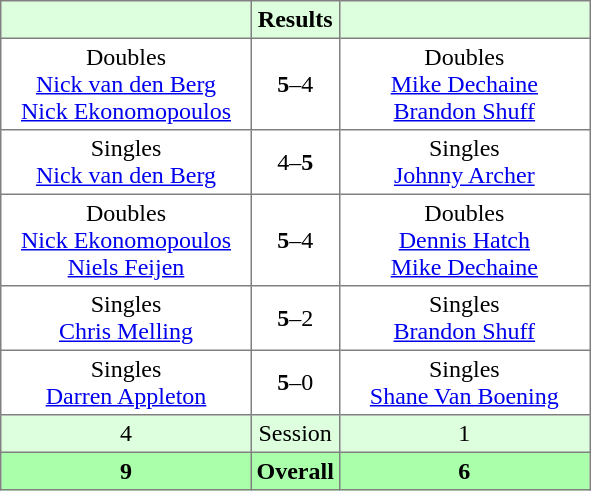<table border="1" cellpadding="3" style="border-collapse: collapse;">
<tr bgcolor="#ddffdd">
<th width="160"></th>
<th>Results</th>
<th width="160"></th>
</tr>
<tr>
<td align="center">Doubles<br><a href='#'>Nick van den Berg</a><br><a href='#'>Nick Ekonomopoulos</a></td>
<td align="center"><strong>5</strong>–4</td>
<td align="center">Doubles<br><a href='#'>Mike Dechaine</a><br><a href='#'>Brandon Shuff</a></td>
</tr>
<tr>
<td align="center">Singles<br><a href='#'>Nick van den Berg</a></td>
<td align="center">4–<strong>5</strong></td>
<td align="center">Singles<br><a href='#'>Johnny Archer</a></td>
</tr>
<tr>
<td align="center">Doubles<br><a href='#'>Nick Ekonomopoulos</a><br><a href='#'>Niels Feijen</a></td>
<td align="center"><strong>5</strong>–4</td>
<td align="center">Doubles<br><a href='#'>Dennis Hatch</a><br><a href='#'>Mike Dechaine</a></td>
</tr>
<tr>
<td align="center">Singles<br><a href='#'>Chris Melling</a></td>
<td align="center"><strong>5</strong>–2</td>
<td align="center">Singles<br><a href='#'>Brandon Shuff</a></td>
</tr>
<tr>
<td align="center">Singles<br><a href='#'>Darren Appleton</a></td>
<td align="center"><strong>5</strong>–0</td>
<td align="center">Singles<br><a href='#'>Shane Van Boening</a></td>
</tr>
<tr bgcolor="#ddffdd">
<td align="center">4</td>
<td align="center">Session</td>
<td align="center">1</td>
</tr>
<tr bgcolor="#aaffaa">
<th align="center">9</th>
<th align="center">Overall</th>
<th align="center">6</th>
</tr>
</table>
